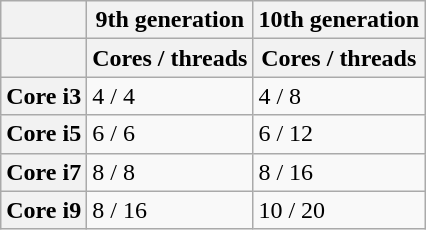<table class="wikitable">
<tr>
<th></th>
<th>9th generation</th>
<th>10th generation</th>
</tr>
<tr>
<th></th>
<th>Cores / threads</th>
<th>Cores / threads</th>
</tr>
<tr>
<th>Core i3</th>
<td>4 / 4</td>
<td>4 / 8</td>
</tr>
<tr>
<th>Core i5</th>
<td>6 / 6</td>
<td>6 / 12</td>
</tr>
<tr>
<th>Core i7</th>
<td>8 / 8</td>
<td>8 / 16</td>
</tr>
<tr>
<th>Core i9</th>
<td>8 / 16</td>
<td>10 / 20</td>
</tr>
</table>
